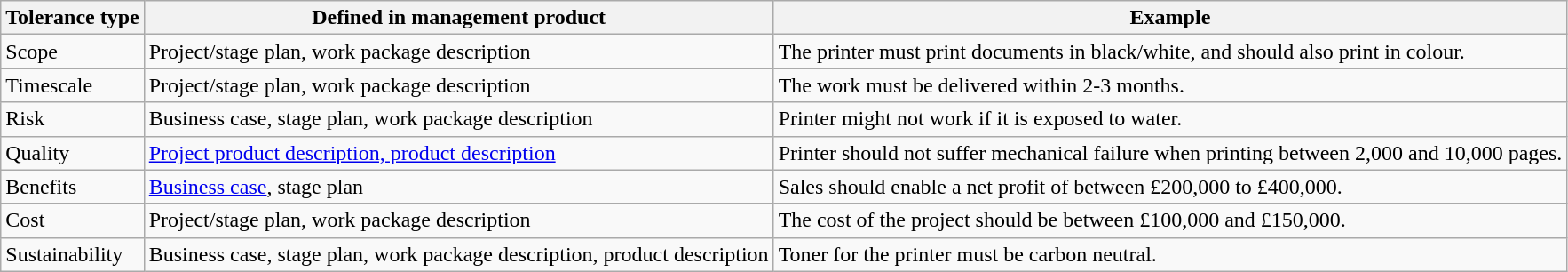<table class="wikitable">
<tr>
<th>Tolerance type</th>
<th>Defined in management product</th>
<th>Example</th>
</tr>
<tr>
<td>Scope</td>
<td>Project/stage plan, work package description</td>
<td>The printer must print documents in black/white, and should also print in colour.</td>
</tr>
<tr>
<td>Timescale</td>
<td>Project/stage plan, work package description</td>
<td>The work must be delivered within 2-3 months.</td>
</tr>
<tr>
<td>Risk</td>
<td>Business case, stage plan, work package description</td>
<td>Printer might not work if it is exposed to water.</td>
</tr>
<tr>
<td>Quality</td>
<td><a href='#'>Project product description, product description</a></td>
<td>Printer should not suffer mechanical failure when printing between 2,000 and 10,000 pages.</td>
</tr>
<tr>
<td>Benefits</td>
<td><a href='#'>Business case</a>, stage plan</td>
<td>Sales should enable a net profit of between £200,000 to £400,000.</td>
</tr>
<tr>
<td>Cost</td>
<td>Project/stage plan, work package description</td>
<td>The cost of the project should be between £100,000 and £150,000.</td>
</tr>
<tr>
<td>Sustainability</td>
<td>Business case, stage plan, work package description, product description</td>
<td>Toner for the printer must be carbon neutral.</td>
</tr>
</table>
